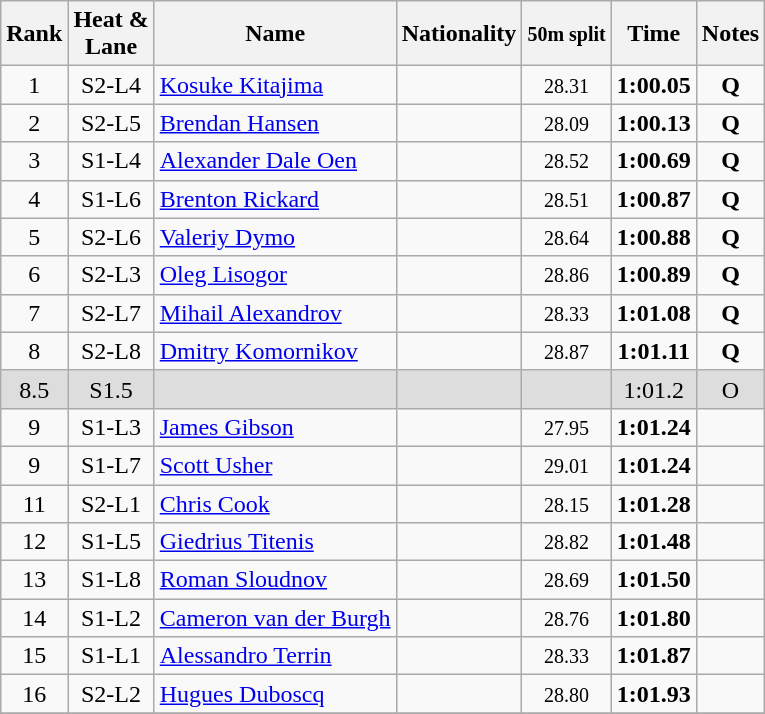<table class="wikitable sortable" style="text-align:center">
<tr>
<th>Rank<br></th>
<th>Heat &<br> Lane</th>
<th>Name</th>
<th>Nationality</th>
<th><small>50m split<br></small></th>
<th>Time</th>
<th>Notes</th>
</tr>
<tr>
<td>1</td>
<td>S2-L4</td>
<td align=left><a href='#'>Kosuke Kitajima</a></td>
<td align=left></td>
<td><small>28.31</small></td>
<td><strong>1:00.05</strong></td>
<td><strong>Q</strong></td>
</tr>
<tr>
<td>2</td>
<td>S2-L5</td>
<td align=left><a href='#'>Brendan Hansen</a></td>
<td align=left></td>
<td><small>28.09</small></td>
<td><strong>1:00.13</strong></td>
<td><strong>Q</strong></td>
</tr>
<tr>
<td>3</td>
<td>S1-L4</td>
<td align=left><a href='#'>Alexander Dale Oen</a></td>
<td align=left></td>
<td><small>28.52</small></td>
<td><strong>1:00.69</strong></td>
<td><strong>Q</strong></td>
</tr>
<tr>
<td>4</td>
<td>S1-L6</td>
<td align=left><a href='#'>Brenton Rickard</a></td>
<td align=left></td>
<td><small>28.51</small></td>
<td><strong>1:00.87</strong></td>
<td><strong>Q</strong></td>
</tr>
<tr>
<td>5</td>
<td>S2-L6</td>
<td align=left><a href='#'>Valeriy Dymo</a></td>
<td align=left></td>
<td><small>28.64</small></td>
<td><strong>1:00.88</strong></td>
<td><strong>Q</strong></td>
</tr>
<tr>
<td>6</td>
<td>S2-L3</td>
<td align=left><a href='#'>Oleg Lisogor</a></td>
<td align=left></td>
<td><small>28.86</small></td>
<td><strong>1:00.89</strong></td>
<td><strong>Q</strong></td>
</tr>
<tr>
<td>7</td>
<td>S2-L7</td>
<td align=left><a href='#'>Mihail Alexandrov</a></td>
<td align=left></td>
<td><small>28.33</small></td>
<td><strong>1:01.08</strong></td>
<td><strong>Q</strong></td>
</tr>
<tr>
<td>8</td>
<td>S2-L8</td>
<td align=left><a href='#'>Dmitry Komornikov</a></td>
<td align=left></td>
<td><small>28.87</small></td>
<td><strong>1:01.11</strong></td>
<td><strong>Q</strong></td>
</tr>
<tr bgcolor=#DDDDDD>
<td><span>8.5</span></td>
<td><span>S1.5</span></td>
<td></td>
<td></td>
<td></td>
<td><span>1:01.2</span></td>
<td><span>O</span></td>
</tr>
<tr>
<td>9</td>
<td>S1-L3</td>
<td align=left><a href='#'>James Gibson</a></td>
<td align=left></td>
<td><small>27.95</small></td>
<td><strong>1:01.24</strong></td>
<td></td>
</tr>
<tr>
<td>9</td>
<td>S1-L7</td>
<td align=left><a href='#'>Scott Usher</a></td>
<td align=left></td>
<td><small>29.01</small></td>
<td><strong>1:01.24</strong></td>
<td></td>
</tr>
<tr>
<td>11</td>
<td>S2-L1</td>
<td align=left><a href='#'>Chris Cook</a></td>
<td align=left></td>
<td><small>28.15</small></td>
<td><strong>1:01.28</strong></td>
<td></td>
</tr>
<tr>
<td>12</td>
<td>S1-L5</td>
<td align=left><a href='#'>Giedrius Titenis</a></td>
<td align=left></td>
<td><small>28.82</small></td>
<td><strong>1:01.48</strong></td>
<td></td>
</tr>
<tr>
<td>13</td>
<td>S1-L8</td>
<td align=left><a href='#'>Roman Sloudnov</a></td>
<td align=left></td>
<td><small>28.69</small></td>
<td><strong>1:01.50</strong></td>
<td></td>
</tr>
<tr>
<td>14</td>
<td>S1-L2</td>
<td align=left><a href='#'>Cameron van der Burgh</a></td>
<td align=left></td>
<td><small>28.76</small></td>
<td><strong>1:01.80</strong></td>
<td></td>
</tr>
<tr>
<td>15</td>
<td>S1-L1</td>
<td align=left><a href='#'>Alessandro Terrin</a></td>
<td align=left></td>
<td><small>28.33</small></td>
<td><strong>1:01.87</strong></td>
<td></td>
</tr>
<tr>
<td>16</td>
<td>S2-L2</td>
<td align=left><a href='#'>Hugues Duboscq</a></td>
<td align=left></td>
<td><small>28.80</small></td>
<td><strong>1:01.93</strong></td>
<td></td>
</tr>
<tr>
</tr>
</table>
